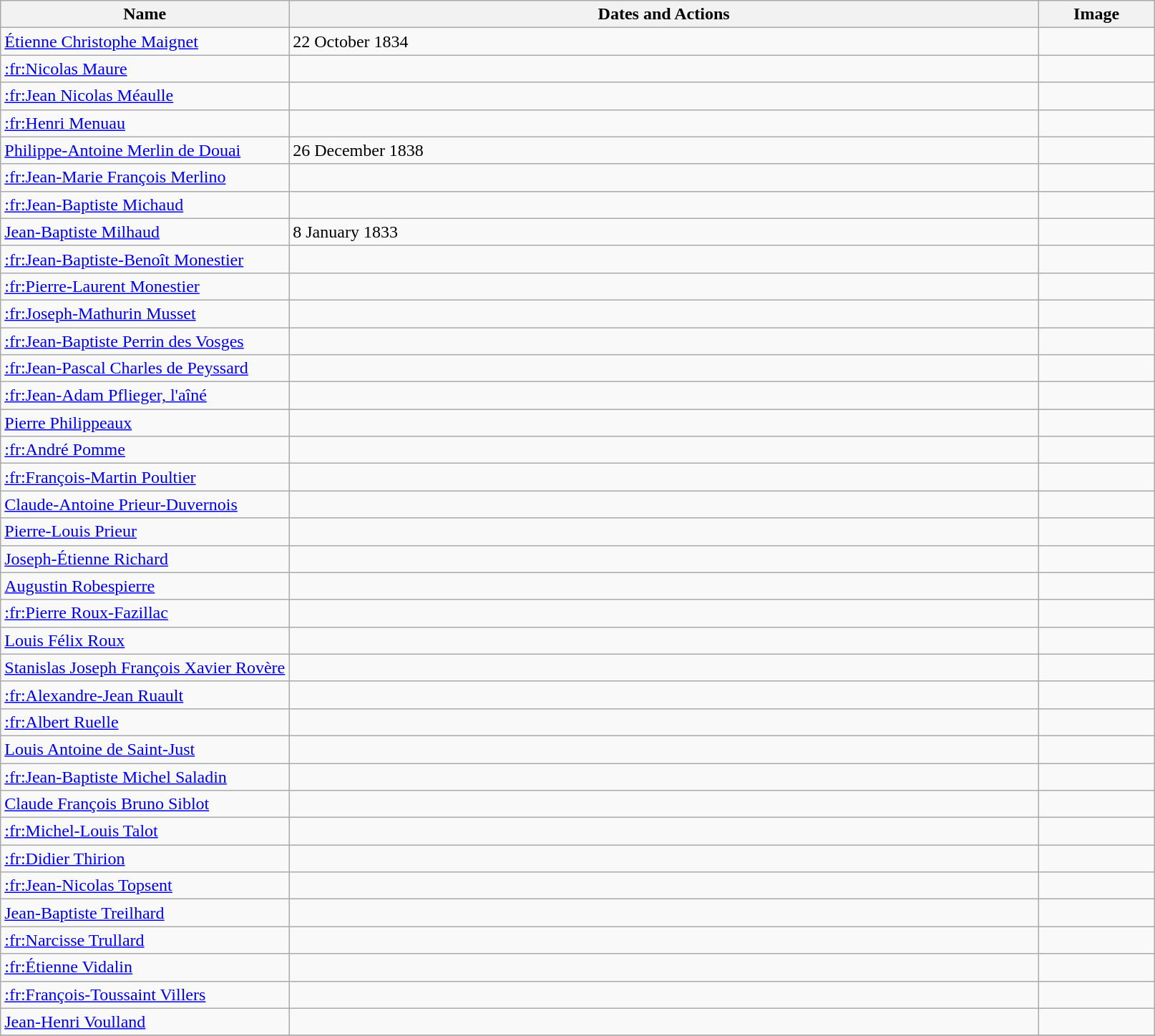<table class="sortable wikitable">
<tr>
<th scope="col" width=25%>Name</th>
<th scope="col" width=65%>Dates and Actions</th>
<th scope="col"  class="unsortable">Image</th>
</tr>
<tr>
<td><a href='#'>Étienne Christophe Maignet</a></td>
<td>22 October 1834</td>
<td></td>
</tr>
<tr>
<td><a href='#'>:fr:Nicolas Maure</a></td>
<td></td>
<td></td>
</tr>
<tr>
<td><a href='#'>:fr:Jean Nicolas Méaulle</a></td>
<td></td>
<td></td>
</tr>
<tr>
<td><a href='#'>:fr:Henri Menuau</a></td>
<td></td>
<td></td>
</tr>
<tr>
<td><a href='#'>Philippe-Antoine Merlin de Douai</a></td>
<td>26 December 1838</td>
<td></td>
</tr>
<tr>
<td><a href='#'>:fr:Jean-Marie François Merlino</a></td>
<td></td>
<td></td>
</tr>
<tr>
<td><a href='#'>:fr:Jean-Baptiste Michaud</a></td>
<td></td>
<td></td>
</tr>
<tr>
<td><a href='#'>Jean-Baptiste Milhaud</a></td>
<td>8 January 1833</td>
<td></td>
</tr>
<tr>
<td><a href='#'>:fr:Jean-Baptiste-Benoît Monestier</a></td>
<td></td>
<td></td>
</tr>
<tr>
<td><a href='#'>:fr:Pierre-Laurent Monestier</a></td>
<td></td>
<td></td>
</tr>
<tr>
<td><a href='#'>:fr:Joseph-Mathurin Musset</a></td>
<td></td>
<td></td>
</tr>
<tr>
<td><a href='#'>:fr:Jean-Baptiste Perrin des Vosges</a></td>
<td></td>
<td></td>
</tr>
<tr>
<td><a href='#'>:fr:Jean-Pascal Charles de Peyssard</a></td>
<td></td>
<td></td>
</tr>
<tr>
<td><a href='#'>:fr:Jean-Adam Pflieger, l'aîné</a></td>
<td></td>
<td></td>
</tr>
<tr>
<td><a href='#'>Pierre Philippeaux</a></td>
<td></td>
<td></td>
</tr>
<tr>
<td><a href='#'>:fr:André Pomme</a></td>
<td></td>
<td></td>
</tr>
<tr>
<td><a href='#'>:fr:François-Martin Poultier</a></td>
<td></td>
<td></td>
</tr>
<tr>
<td><a href='#'>Claude-Antoine Prieur-Duvernois</a></td>
<td></td>
<td></td>
</tr>
<tr>
<td><a href='#'>Pierre-Louis Prieur</a></td>
<td></td>
<td></td>
</tr>
<tr>
<td><a href='#'>Joseph-Étienne Richard</a></td>
<td></td>
<td></td>
</tr>
<tr>
<td><a href='#'>Augustin Robespierre</a></td>
<td></td>
<td></td>
</tr>
<tr>
<td><a href='#'>:fr:Pierre Roux-Fazillac</a></td>
<td></td>
<td></td>
</tr>
<tr>
<td><a href='#'>Louis Félix Roux</a></td>
<td></td>
<td></td>
</tr>
<tr>
<td><a href='#'>Stanislas Joseph François Xavier Rovère</a></td>
<td></td>
<td></td>
</tr>
<tr>
<td><a href='#'>:fr:Alexandre-Jean Ruault</a></td>
<td></td>
<td></td>
</tr>
<tr>
<td><a href='#'>:fr:Albert Ruelle</a></td>
<td></td>
<td></td>
</tr>
<tr>
<td><a href='#'>Louis Antoine de Saint-Just</a></td>
<td></td>
<td></td>
</tr>
<tr>
<td><a href='#'>:fr:Jean-Baptiste Michel Saladin</a></td>
<td></td>
<td></td>
</tr>
<tr>
<td><a href='#'>Claude François Bruno Siblot</a></td>
<td></td>
<td></td>
</tr>
<tr>
<td><a href='#'>:fr:Michel-Louis Talot</a></td>
<td></td>
<td></td>
</tr>
<tr>
<td><a href='#'>:fr:Didier Thirion</a></td>
<td></td>
<td></td>
</tr>
<tr>
<td><a href='#'>:fr:Jean-Nicolas Topsent</a></td>
<td></td>
<td></td>
</tr>
<tr>
<td><a href='#'>Jean-Baptiste Treilhard</a></td>
<td></td>
<td></td>
</tr>
<tr>
<td><a href='#'>:fr:Narcisse Trullard</a></td>
<td></td>
<td></td>
</tr>
<tr>
<td><a href='#'>:fr:Étienne Vidalin</a></td>
<td></td>
<td></td>
</tr>
<tr>
<td><a href='#'>:fr:François-Toussaint Villers</a></td>
<td></td>
<td></td>
</tr>
<tr>
<td><a href='#'>Jean-Henri Voulland</a></td>
<td></td>
<td></td>
</tr>
<tr>
</tr>
</table>
